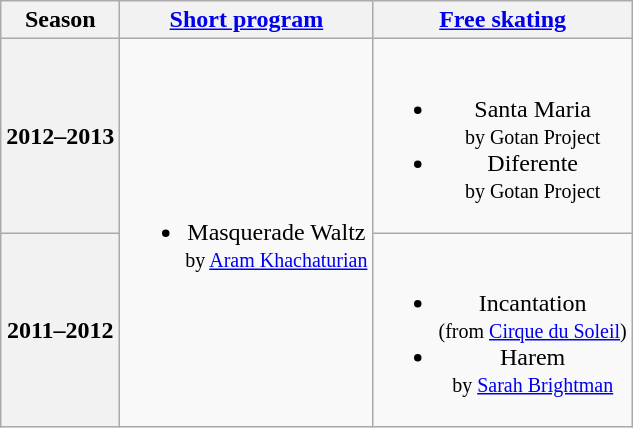<table class=wikitable style=text-align:center>
<tr>
<th>Season</th>
<th><a href='#'>Short program</a></th>
<th><a href='#'>Free skating</a></th>
</tr>
<tr>
<th>2012–2013 <br> </th>
<td rowspan="2"><br><ul><li>Masquerade Waltz <br><small> by <a href='#'>Aram Khachaturian</a> </small></li></ul></td>
<td><br><ul><li>Santa Maria <br><small> by Gotan Project </small></li><li>Diferente <br><small> by Gotan Project </small></li></ul></td>
</tr>
<tr>
<th>2011–2012 <br> </th>
<td><br><ul><li>Incantation <br><small> (from <a href='#'>Cirque du Soleil</a>) </small></li><li>Harem <br><small> by <a href='#'>Sarah Brightman</a> </small></li></ul></td>
</tr>
</table>
